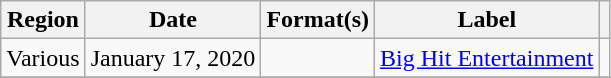<table class="wikitable plainrowheaders" style="text-align:center">
<tr>
<th>Region</th>
<th>Date</th>
<th>Format(s)</th>
<th>Label</th>
<th></th>
</tr>
<tr>
<td>Various</td>
<td>January 17, 2020</td>
<td></td>
<td><a href='#'>Big Hit Entertainment</a></td>
<td></td>
</tr>
<tr>
</tr>
</table>
